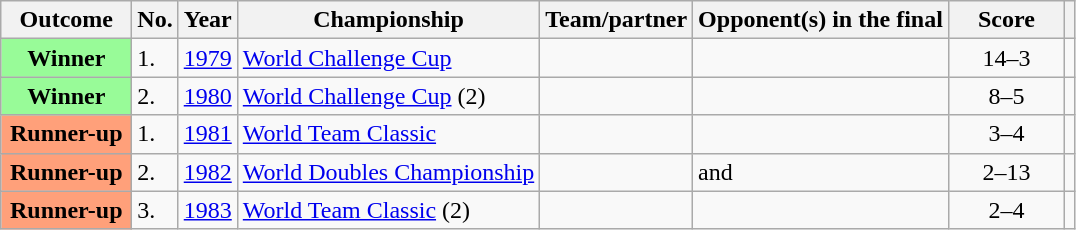<table class="sortable wikitable plainrowheaders">
<tr>
<th scope="col" width="80">Outcome</th>
<th scope="col" width="20">No.</th>
<th scope="col">Year</th>
<th scope="col">Championship</th>
<th scope="col">Team/partner</th>
<th scope="col">Opponent(s) in the final</th>
<th scope="col" align="center" width="70">Score</th>
<th scope="col"></th>
</tr>
<tr>
<th scope="row" style="background:#98FB98">Winner</th>
<td>1.</td>
<td><a href='#'>1979</a></td>
<td><a href='#'>World Challenge Cup</a></td>
<td></td>
<td></td>
<td align="center">14–3</td>
<td align="center"></td>
</tr>
<tr>
<th scope="row" style="background:#98FB98">Winner</th>
<td>2.</td>
<td><a href='#'>1980</a></td>
<td><a href='#'>World Challenge Cup</a> (2)</td>
<td></td>
<td></td>
<td align="center">8–5</td>
<td align="center"></td>
</tr>
<tr>
<th scope="row" style="background:#ffa07a;">Runner-up</th>
<td>1.</td>
<td><a href='#'>1981</a></td>
<td><a href='#'>World Team Classic</a></td>
<td></td>
<td></td>
<td align="center">3–4</td>
<td align="center"></td>
</tr>
<tr>
<th scope="row" style="background:#ffa07a;">Runner-up</th>
<td>2.</td>
<td><a href='#'>1982</a></td>
<td><a href='#'>World Doubles Championship</a></td>
<td data-sort-value="Mountjoy, Doug"></td>
<td data-sort-value="Davis, Steve"> and </td>
<td align="center">2–13</td>
<td align="center"></td>
</tr>
<tr>
<th scope="row" style="background:#ffa07a;">Runner-up</th>
<td>3.</td>
<td><a href='#'>1983</a></td>
<td><a href='#'>World Team Classic</a> (2)</td>
<td></td>
<td></td>
<td align="center">2–4</td>
<td align="center"></td>
</tr>
</table>
